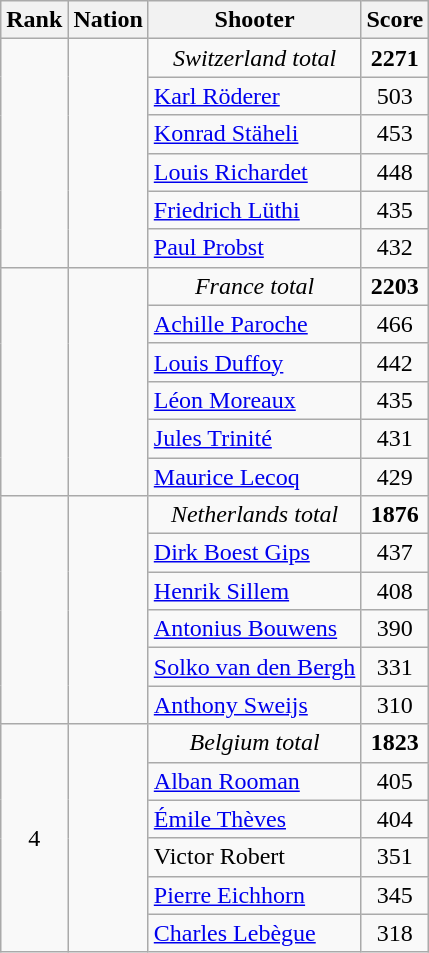<table class="wikitable sortable" style="text-align:center">
<tr>
<th>Rank</th>
<th>Nation</th>
<th>Shooter</th>
<th>Score</th>
</tr>
<tr>
<td rowspan=6></td>
<td rowspan=6 align=left></td>
<td><em>Switzerland total</em></td>
<td><strong>2271</strong></td>
</tr>
<tr>
<td align=left><a href='#'>Karl Röderer</a></td>
<td>503</td>
</tr>
<tr>
<td align=left><a href='#'>Konrad Stäheli</a></td>
<td>453</td>
</tr>
<tr>
<td align=left><a href='#'>Louis Richardet</a></td>
<td>448</td>
</tr>
<tr>
<td align=left><a href='#'>Friedrich Lüthi</a></td>
<td>435</td>
</tr>
<tr>
<td align=left><a href='#'>Paul Probst</a></td>
<td>432</td>
</tr>
<tr>
<td rowspan=6></td>
<td rowspan=6 align=left></td>
<td><em>France total</em></td>
<td><strong>2203</strong></td>
</tr>
<tr>
<td align=left><a href='#'>Achille Paroche</a></td>
<td>466</td>
</tr>
<tr>
<td align=left><a href='#'>Louis Duffoy</a></td>
<td>442</td>
</tr>
<tr>
<td align=left><a href='#'>Léon Moreaux</a></td>
<td>435</td>
</tr>
<tr>
<td align=left><a href='#'>Jules Trinité</a></td>
<td>431</td>
</tr>
<tr>
<td align=left><a href='#'>Maurice Lecoq</a></td>
<td>429</td>
</tr>
<tr>
<td rowspan=6></td>
<td rowspan=6 align=left></td>
<td><em>Netherlands total</em></td>
<td><strong>1876</strong></td>
</tr>
<tr>
<td align=left><a href='#'>Dirk Boest Gips</a></td>
<td>437</td>
</tr>
<tr>
<td align=left><a href='#'>Henrik Sillem</a></td>
<td>408</td>
</tr>
<tr>
<td align=left><a href='#'>Antonius Bouwens</a></td>
<td>390</td>
</tr>
<tr>
<td align=left><a href='#'>Solko van den Bergh</a></td>
<td>331</td>
</tr>
<tr>
<td align=left><a href='#'>Anthony Sweijs</a></td>
<td>310</td>
</tr>
<tr>
<td rowspan=6>4</td>
<td rowspan=6 align=left></td>
<td><em>Belgium total</em></td>
<td><strong>1823</strong></td>
</tr>
<tr>
<td align=left><a href='#'>Alban Rooman</a></td>
<td>405</td>
</tr>
<tr>
<td align=left><a href='#'>Émile Thèves</a></td>
<td>404</td>
</tr>
<tr>
<td align=left>Victor Robert</td>
<td>351</td>
</tr>
<tr>
<td align=left><a href='#'>Pierre Eichhorn</a></td>
<td>345</td>
</tr>
<tr>
<td align=left><a href='#'>Charles Lebègue</a></td>
<td>318</td>
</tr>
</table>
